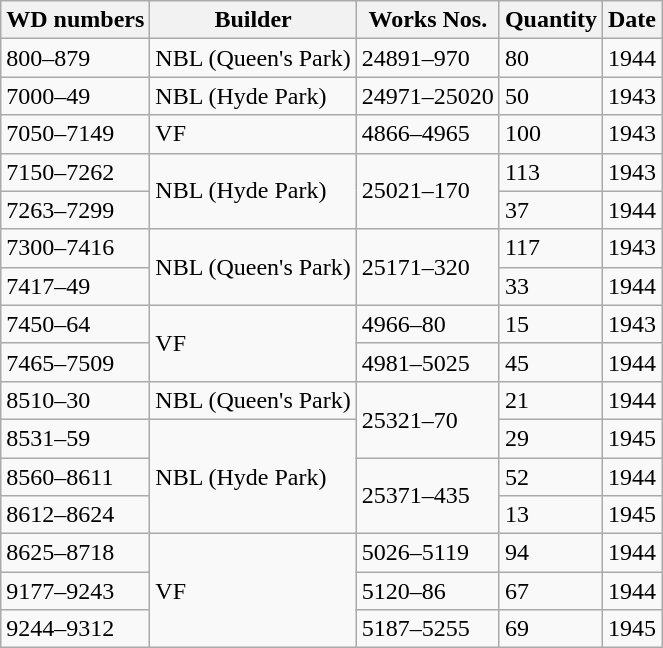<table class=wikitable>
<tr>
<th>WD numbers</th>
<th>Builder</th>
<th>Works Nos.</th>
<th>Quantity</th>
<th>Date</th>
</tr>
<tr>
<td>800–879</td>
<td>NBL (Queen's Park)</td>
<td>24891–970</td>
<td>80</td>
<td>1944</td>
</tr>
<tr>
<td>7000–49</td>
<td>NBL (Hyde Park)</td>
<td>24971–25020</td>
<td>50</td>
<td>1943</td>
</tr>
<tr>
<td>7050–7149</td>
<td>VF</td>
<td>4866–4965</td>
<td>100</td>
<td>1943</td>
</tr>
<tr>
<td>7150–7262</td>
<td rowspan=2>NBL (Hyde Park)</td>
<td rowspan=2>25021–170</td>
<td>113</td>
<td>1943</td>
</tr>
<tr>
<td>7263–7299</td>
<td>37</td>
<td>1944</td>
</tr>
<tr>
<td>7300–7416</td>
<td rowspan=2>NBL (Queen's Park)</td>
<td rowspan=2>25171–320</td>
<td>117</td>
<td>1943</td>
</tr>
<tr>
<td>7417–49</td>
<td>33</td>
<td>1944</td>
</tr>
<tr>
<td>7450–64</td>
<td rowspan=2>VF</td>
<td>4966–80</td>
<td>15</td>
<td>1943</td>
</tr>
<tr>
<td>7465–7509</td>
<td>4981–5025</td>
<td>45</td>
<td>1944</td>
</tr>
<tr>
<td>8510–30</td>
<td>NBL (Queen's Park)</td>
<td rowspan=2>25321–70</td>
<td>21</td>
<td>1944</td>
</tr>
<tr>
<td>8531–59</td>
<td rowspan=3>NBL (Hyde Park)</td>
<td>29</td>
<td>1945</td>
</tr>
<tr>
<td>8560–8611</td>
<td rowspan=2>25371–435</td>
<td>52</td>
<td>1944</td>
</tr>
<tr>
<td>8612–8624</td>
<td>13</td>
<td>1945</td>
</tr>
<tr>
<td>8625–8718</td>
<td rowspan=3>VF</td>
<td>5026–5119</td>
<td>94</td>
<td>1944</td>
</tr>
<tr>
<td>9177–9243</td>
<td>5120–86</td>
<td>67</td>
<td>1944</td>
</tr>
<tr>
<td>9244–9312</td>
<td>5187–5255</td>
<td>69</td>
<td>1945</td>
</tr>
</table>
